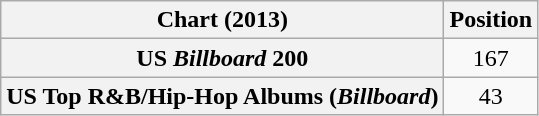<table class="wikitable sortable plainrowheaders">
<tr>
<th scope="col">Chart (2013)</th>
<th scope="col">Position</th>
</tr>
<tr>
<th scope="row">US <em>Billboard</em> 200</th>
<td style="text-align:center;">167</td>
</tr>
<tr>
<th scope="row">US Top R&B/Hip-Hop Albums (<em>Billboard</em>)</th>
<td style="text-align:center;">43</td>
</tr>
</table>
